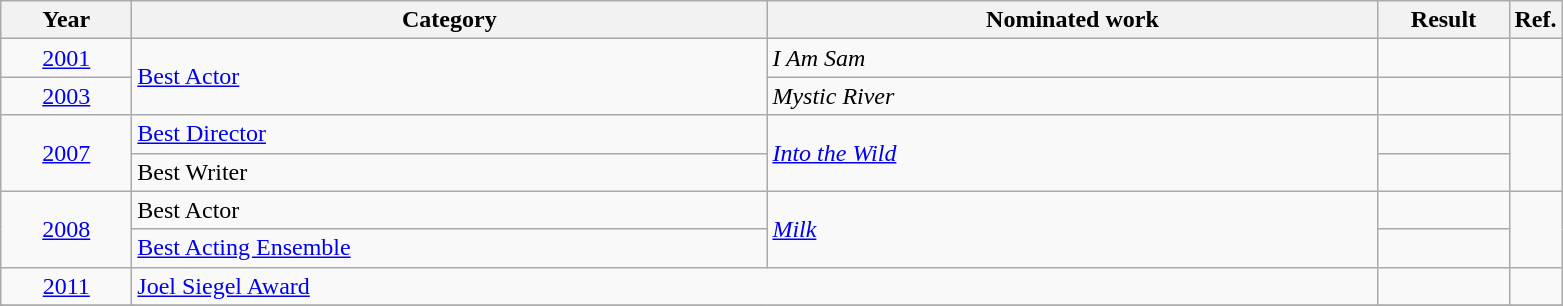<table class=wikitable>
<tr>
<th scope="col" style="width:5em;">Year</th>
<th scope="col" style="width:26em;">Category</th>
<th scope="col" style="width:25em;">Nominated work</th>
<th scope="col" style="width:5em;">Result</th>
<th>Ref.</th>
</tr>
<tr>
<td style="text-align:center;"><a href='#'>2001</a></td>
<td rowspan=2><a href='#'>Best Actor</a></td>
<td><em>I Am Sam</em></td>
<td></td>
<td></td>
</tr>
<tr>
<td style="text-align:center;"><a href='#'>2003</a></td>
<td><em>Mystic River</em></td>
<td></td>
<td></td>
</tr>
<tr>
<td style="text-align:center;", rowspan=2><a href='#'>2007</a></td>
<td><a href='#'>Best Director</a></td>
<td rowspan=2><em><a href='#'>Into the Wild</a></em></td>
<td></td>
<td rowspan=2></td>
</tr>
<tr>
<td>Best Writer</td>
<td></td>
</tr>
<tr>
<td style="text-align:center;", rowspan=2><a href='#'>2008</a></td>
<td>Best Actor</td>
<td rowspan=2><em><a href='#'>Milk</a></em></td>
<td></td>
<td rowspan=2></td>
</tr>
<tr>
<td><a href='#'>Best Acting Ensemble</a></td>
<td></td>
</tr>
<tr>
<td style="text-align:center;"><a href='#'>2011</a></td>
<td colspan=2><a href='#'>Joel Siegel Award</a></td>
<td></td>
<td></td>
</tr>
<tr>
</tr>
</table>
